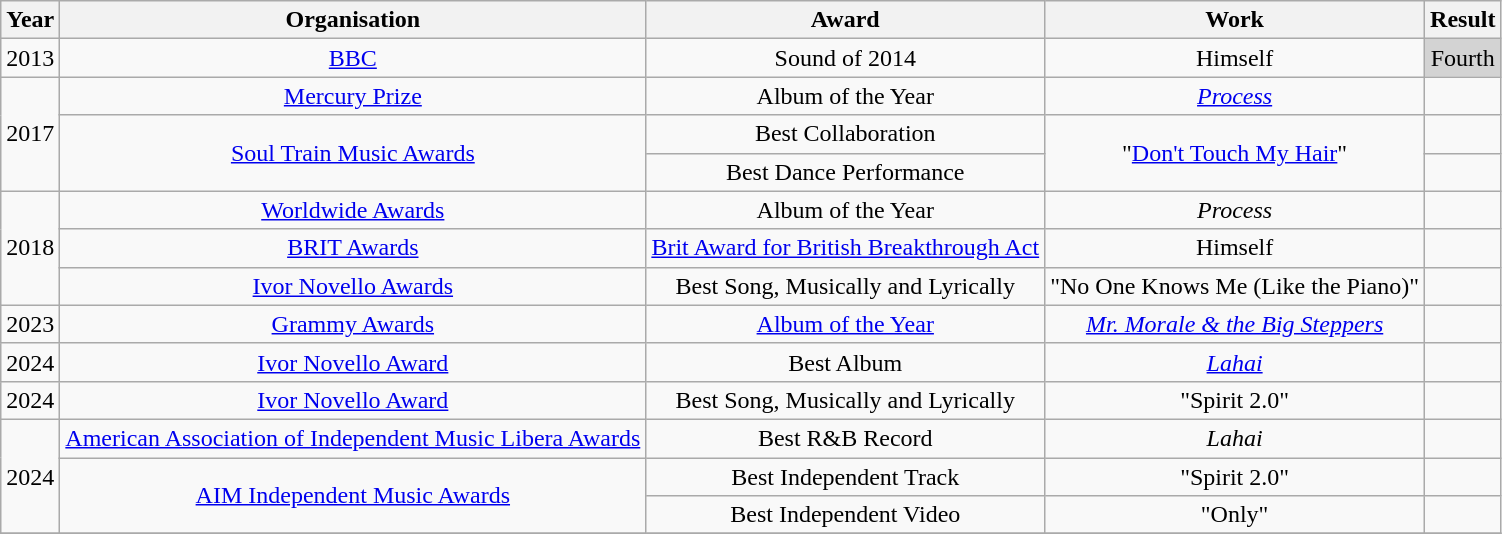<table class="wikitable plainrowheaders" style="text-align:center;">
<tr>
<th>Year</th>
<th>Organisation</th>
<th>Award</th>
<th>Work</th>
<th>Result</th>
</tr>
<tr>
<td>2013</td>
<td><a href='#'>BBC</a></td>
<td>Sound of 2014</td>
<td>Himself</td>
<td style="background:lightgrey">Fourth</td>
</tr>
<tr>
<td rowspan="3">2017</td>
<td><a href='#'>Mercury Prize</a></td>
<td>Album of the Year</td>
<td><em><a href='#'>Process</a></em></td>
<td></td>
</tr>
<tr>
<td rowspan="2"><a href='#'>Soul Train Music Awards</a></td>
<td>Best Collaboration</td>
<td rowspan="2">"<a href='#'>Don't Touch My Hair</a>" </td>
<td></td>
</tr>
<tr>
<td>Best Dance Performance</td>
<td></td>
</tr>
<tr>
<td rowspan="3">2018</td>
<td><a href='#'>Worldwide Awards</a></td>
<td>Album of the Year</td>
<td><em>Process</em></td>
<td></td>
</tr>
<tr>
<td><a href='#'>BRIT Awards</a></td>
<td><a href='#'>Brit Award for British Breakthrough Act</a></td>
<td>Himself</td>
<td></td>
</tr>
<tr>
<td><a href='#'>Ivor Novello Awards</a></td>
<td>Best Song, Musically and Lyrically</td>
<td>"No One Knows Me (Like the Piano)"</td>
<td></td>
</tr>
<tr>
<td>2023</td>
<td><a href='#'>Grammy Awards</a></td>
<td><a href='#'>Album of the Year</a></td>
<td><em><a href='#'>Mr. Morale & the Big Steppers</a></em> </td>
<td></td>
</tr>
<tr>
<td>2024</td>
<td><a href='#'>Ivor Novello Award</a></td>
<td>Best Album</td>
<td><em><a href='#'>Lahai</a></em></td>
<td></td>
</tr>
<tr>
<td>2024</td>
<td><a href='#'>Ivor Novello Award</a></td>
<td>Best Song, Musically and Lyrically</td>
<td>"Spirit 2.0"</td>
<td></td>
</tr>
<tr>
<td rowspan="3">2024</td>
<td><a href='#'>American Association of Independent Music Libera Awards</a></td>
<td>Best R&B Record</td>
<td><em>Lahai</em></td>
<td></td>
</tr>
<tr>
<td rowspan="2"><a href='#'>AIM Independent Music Awards</a></td>
<td>Best Independent Track</td>
<td>"Spirit 2.0"</td>
<td></td>
</tr>
<tr>
<td>Best Independent Video</td>
<td>"Only" </td>
<td></td>
</tr>
<tr>
</tr>
</table>
